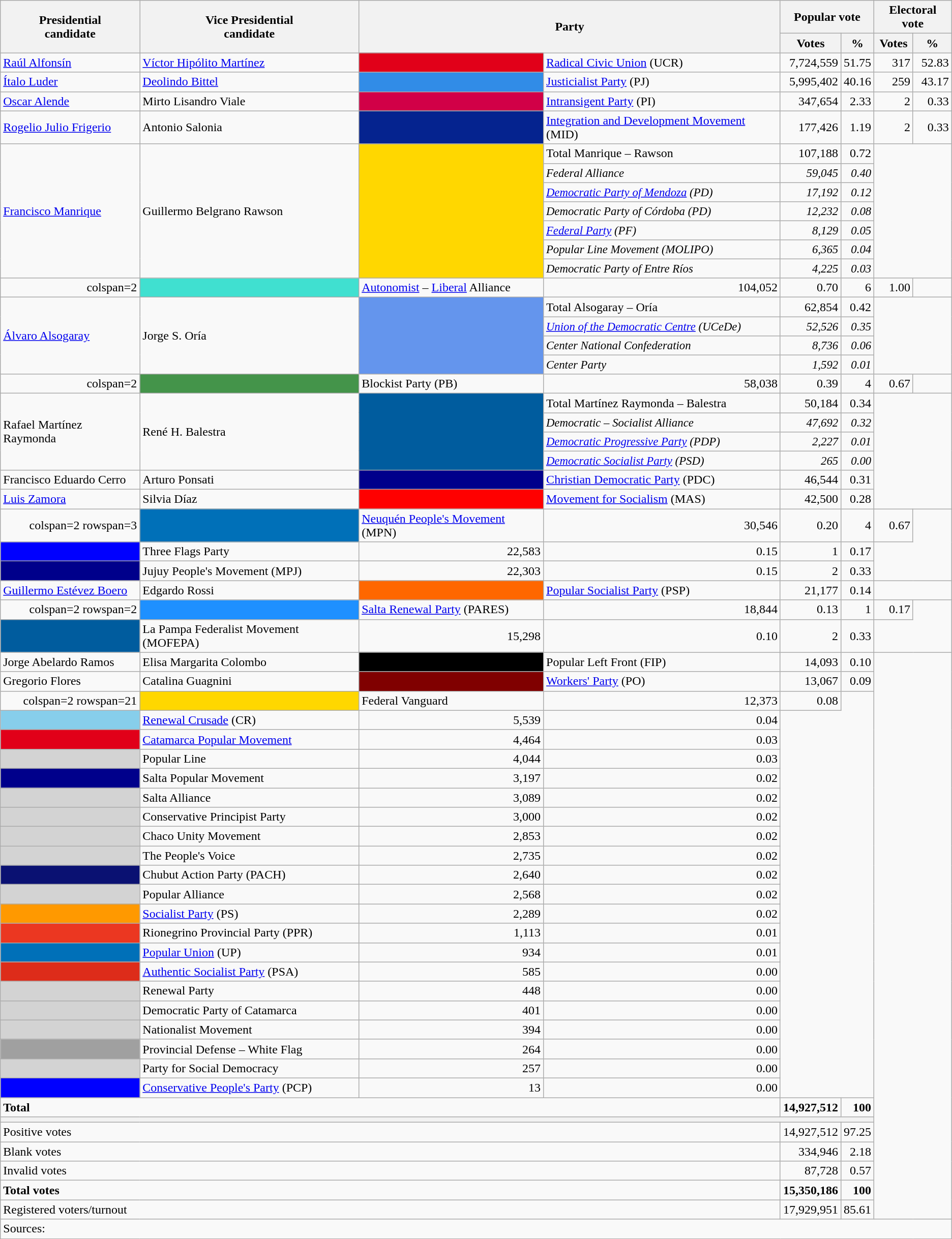<table class="wikitable" style="text-align:right;">
<tr>
<th rowspan=2>Presidential<br>candidate</th>
<th rowspan=2>Vice Presidential<br>candidate</th>
<th rowspan=2 colspan=2>Party</th>
<th colspan=2>Popular vote</th>
<th colspan=2>Electoral vote</th>
</tr>
<tr>
<th>Votes</th>
<th>%</th>
<th>Votes</th>
<th>%</th>
</tr>
<tr>
<td align=left><a href='#'>Raúl Alfonsín</a></td>
<td align=left><a href='#'>Víctor Hipólito Martínez</a></td>
<td bgcolor=#E10019></td>
<td align=left><a href='#'>Radical Civic Union</a> (UCR)</td>
<td>7,724,559</td>
<td>51.75</td>
<td>317</td>
<td>52.83</td>
</tr>
<tr>
<td align=left><a href='#'>Ítalo Luder</a></td>
<td align=left><a href='#'>Deolindo Bittel</a></td>
<td bgcolor=#318CE7></td>
<td align=left><a href='#'>Justicialist Party</a> (PJ)</td>
<td>5,995,402</td>
<td>40.16</td>
<td>259</td>
<td>43.17</td>
</tr>
<tr>
<td align=left><a href='#'>Oscar Alende</a></td>
<td align=left>Mirto Lisandro Viale</td>
<td bgcolor=#D10047></td>
<td align=left><a href='#'>Intransigent Party</a> (PI)</td>
<td>347,654</td>
<td>2.33</td>
<td>2</td>
<td>0.33</td>
</tr>
<tr>
<td align=left><a href='#'>Rogelio Julio Frigerio</a></td>
<td align=left>Antonio Salonia</td>
<td bgcolor=#05238F></td>
<td align=left><a href='#'>Integration and Development Movement</a> (MID)</td>
<td>177,426</td>
<td>1.19</td>
<td>2</td>
<td>0.33</td>
</tr>
<tr>
<td align=left rowspan=7><a href='#'>Francisco Manrique</a></td>
<td align=left rowspan=7>Guillermo Belgrano Rawson</td>
<td bgcolor=gold rowspan=7></td>
<td align=left>Total Manrique – Rawson</td>
<td>107,188</td>
<td>0.72</td>
<td colspan=2 rowspan=7></td>
</tr>
<tr style="font-size: 95%; font-style: italic">
<td align=left><span>Federal Alliance</span></td>
<td>59,045</td>
<td>0.40</td>
</tr>
<tr style="font-size: 95%; font-style: italic">
<td align=left><span><a href='#'>Democratic Party of Mendoza</a> (PD)</span></td>
<td>17,192</td>
<td>0.12</td>
</tr>
<tr style="font-size: 95%; font-style: italic">
<td align=left><span>Democratic Party of Córdoba (PD)</span></td>
<td>12,232</td>
<td>0.08</td>
</tr>
<tr style="font-size: 95%; font-style: italic">
<td align=left><span><a href='#'>Federal Party</a> (PF)</span></td>
<td>8,129</td>
<td>0.05</td>
</tr>
<tr style="font-size: 95%; font-style: italic">
<td align=left><span>Popular Line Movement (MOLIPO)</span></td>
<td>6,365</td>
<td>0.04</td>
</tr>
<tr style="font-size: 95%; font-style: italic">
<td align=left><span>Democratic Party of Entre Ríos</span></td>
<td>4,225</td>
<td>0.03</td>
</tr>
<tr>
<td>colspan=2 </td>
<td bgcolor=turquoise></td>
<td align=left><a href='#'>Autonomist</a> – <a href='#'>Liberal</a> Alliance</td>
<td>104,052</td>
<td>0.70</td>
<td>6</td>
<td>1.00</td>
</tr>
<tr>
<td align=left rowspan=4><a href='#'>Álvaro Alsogaray</a></td>
<td align=left rowspan=4>Jorge S. Oría</td>
<td bgcolor=#6495ED rowspan=4></td>
<td align=left>Total Alsogaray – Oría</td>
<td>62,854</td>
<td>0.42</td>
<td colspan=2 rowspan=4></td>
</tr>
<tr style="font-size: 95%; font-style: italic">
<td align=left><span><a href='#'>Union of the Democratic Centre</a> (UCeDe)</span></td>
<td>52,526</td>
<td>0.35</td>
</tr>
<tr style="font-size: 95%; font-style: italic">
<td align=left><span>Center National Confederation</span></td>
<td>8,736</td>
<td>0.06</td>
</tr>
<tr style="font-size: 95%; font-style: italic">
<td align=left><span>Center Party</span></td>
<td>1,592</td>
<td>0.01</td>
</tr>
<tr>
<td>colspan=2 </td>
<td bgcolor=#44944A></td>
<td align=left>Blockist Party (PB)</td>
<td>58,038</td>
<td>0.39</td>
<td>4</td>
<td>0.67</td>
</tr>
<tr>
<td align=left rowspan=4>Rafael Martínez Raymonda</td>
<td align=left rowspan=4>René H. Balestra</td>
<td bgcolor=#005C9E rowspan=4></td>
<td align=left>Total Martínez Raymonda – Balestra</td>
<td>50,184</td>
<td>0.34</td>
<td colspan=2 rowspan=6></td>
</tr>
<tr style="font-size: 95%; font-style: italic">
<td align=left><span>Democratic – Socialist Alliance</span></td>
<td>47,692</td>
<td>0.32</td>
</tr>
<tr style="font-size: 95%; font-style: italic">
<td align=left><span><a href='#'>Democratic Progressive Party</a> (PDP)</span></td>
<td>2,227</td>
<td>0.01</td>
</tr>
<tr style="font-size: 95%; font-style: italic">
<td align=left><span><a href='#'>Democratic Socialist Party</a> (PSD)</span></td>
<td>265</td>
<td>0.00</td>
</tr>
<tr>
<td align=left>Francisco Eduardo Cerro</td>
<td align=left>Arturo Ponsati</td>
<td bgcolor=#00008B></td>
<td align=left><a href='#'>Christian Democratic Party</a> (PDC)</td>
<td>46,544</td>
<td>0.31</td>
</tr>
<tr>
<td align=left><a href='#'>Luis Zamora</a></td>
<td align=left>Silvia Díaz</td>
<td bgcolor=#FF0000></td>
<td align=left><a href='#'>Movement for Socialism</a> (MAS)</td>
<td>42,500</td>
<td>0.28</td>
</tr>
<tr>
<td>colspan=2 rowspan=3 </td>
<td bgcolor=#0070B8></td>
<td align=left><a href='#'>Neuquén People's Movement</a> (MPN)</td>
<td>30,546</td>
<td>0.20</td>
<td>4</td>
<td>0.67</td>
</tr>
<tr>
<td bgcolor=blue></td>
<td align=left>Three Flags Party</td>
<td>22,583</td>
<td>0.15</td>
<td>1</td>
<td>0.17</td>
</tr>
<tr>
<td bgcolor=darkblue></td>
<td align=left>Jujuy People's Movement (MPJ)</td>
<td>22,303</td>
<td>0.15</td>
<td>2</td>
<td>0.33</td>
</tr>
<tr>
<td align=left><a href='#'>Guillermo Estévez Boero</a></td>
<td align=left>Edgardo Rossi</td>
<td bgcolor=#FF6700></td>
<td align=left><a href='#'>Popular Socialist Party</a> (PSP)</td>
<td>21,177</td>
<td>0.14</td>
<td colspan=2></td>
</tr>
<tr>
<td>colspan=2 rowspan=2 </td>
<td bgcolor=#1E90FF></td>
<td align=left><a href='#'>Salta Renewal Party</a> (PARES)</td>
<td>18,844</td>
<td>0.13</td>
<td>1</td>
<td>0.17</td>
</tr>
<tr>
<td bgcolor=#005C9E></td>
<td align=left>La Pampa Federalist Movement (MOFEPA)</td>
<td>15,298</td>
<td>0.10</td>
<td>2</td>
<td>0.33</td>
</tr>
<tr>
<td align=left>Jorge Abelardo Ramos</td>
<td align=left>Elisa Margarita Colombo</td>
<td bgcolor=black></td>
<td align=left>Popular Left Front (FIP)</td>
<td>14,093</td>
<td>0.10</td>
<td colspan=2 rowspan=30></td>
</tr>
<tr>
<td align=left>Gregorio Flores</td>
<td align=left>Catalina Guagnini</td>
<td bgcolor=#800000></td>
<td align=left><a href='#'>Workers' Party</a> (PO)</td>
<td>13,067</td>
<td>0.09</td>
</tr>
<tr>
<td>colspan=2 rowspan=21 </td>
<td bgcolor=#FFD700></td>
<td align=left>Federal Vanguard</td>
<td>12,373</td>
<td>0.08</td>
</tr>
<tr>
<td bgcolor=skyblue></td>
<td align=left><a href='#'>Renewal Crusade</a> (CR)</td>
<td>5,539</td>
<td>0.04</td>
</tr>
<tr>
<td bgcolor=#E10019></td>
<td align=left><a href='#'>Catamarca Popular Movement</a></td>
<td>4,464</td>
<td>0.03</td>
</tr>
<tr>
<td bgcolor=lightgrey></td>
<td align=left>Popular Line</td>
<td>4,044</td>
<td>0.03</td>
</tr>
<tr>
<td bgcolor=darkblue></td>
<td align=left>Salta Popular Movement</td>
<td>3,197</td>
<td>0.02</td>
</tr>
<tr>
<td bgcolor=lightgrey></td>
<td align=left>Salta Alliance</td>
<td>3,089</td>
<td>0.02</td>
</tr>
<tr>
<td bgcolor=lightgrey></td>
<td align=left>Conservative Principist Party</td>
<td>3,000</td>
<td>0.02</td>
</tr>
<tr>
<td bgcolor=lightgrey></td>
<td align=left>Chaco Unity Movement</td>
<td>2,853</td>
<td>0.02</td>
</tr>
<tr>
<td bgcolor=lightgrey></td>
<td align=left>The People's Voice</td>
<td>2,735</td>
<td>0.02</td>
</tr>
<tr>
<td bgcolor=#0A1172></td>
<td align=left>Chubut Action Party (PACH)</td>
<td>2,640</td>
<td>0.02</td>
</tr>
<tr>
<td bgcolor=lightgrey></td>
<td align=left>Popular Alliance</td>
<td>2,568</td>
<td>0.02</td>
</tr>
<tr>
<td bgcolor=#FF9900></td>
<td align=left><a href='#'>Socialist Party</a> (PS)</td>
<td>2,289</td>
<td>0.02</td>
</tr>
<tr>
<td bgcolor=#EB3721></td>
<td align=left>Rionegrino Provincial Party (PPR)</td>
<td>1,113</td>
<td>0.01</td>
</tr>
<tr>
<td bgcolor=#0070B8></td>
<td align=left><a href='#'>Popular Union</a> (UP)</td>
<td>934</td>
<td>0.01</td>
</tr>
<tr>
<td bgcolor=#DD2C1A></td>
<td align=left><a href='#'>Authentic Socialist Party</a> (PSA)</td>
<td>585</td>
<td>0.00</td>
</tr>
<tr>
<td bgcolor=lightgrey></td>
<td align=left>Renewal Party</td>
<td>448</td>
<td>0.00</td>
</tr>
<tr>
<td bgcolor=lightgrey></td>
<td align=left>Democratic Party of Catamarca</td>
<td>401</td>
<td>0.00</td>
</tr>
<tr>
<td bgcolor=lightgrey></td>
<td align=left>Nationalist Movement</td>
<td>394</td>
<td>0.00</td>
</tr>
<tr>
<td bgcolor=#A0A0A0></td>
<td align=left>Provincial Defense – White Flag</td>
<td>264</td>
<td>0.00</td>
</tr>
<tr>
<td bgcolor=lightgrey></td>
<td align=left>Party for Social Democracy</td>
<td>257</td>
<td>0.00</td>
</tr>
<tr>
<td bgcolor=blue></td>
<td align=left><a href='#'>Conservative People's Party</a> (PCP)</td>
<td>13</td>
<td>0.00</td>
</tr>
<tr style="font-weight:bold">
<td colspan=4 align=left>Total</td>
<td>14,927,512</td>
<td>100</td>
</tr>
<tr>
<th colspan=6></th>
</tr>
<tr>
<td colspan=4 align=left>Positive votes</td>
<td>14,927,512</td>
<td>97.25</td>
</tr>
<tr>
<td colspan=4 align=left>Blank votes</td>
<td>334,946</td>
<td>2.18</td>
</tr>
<tr>
<td colspan=4 align=left>Invalid votes</td>
<td>87,728</td>
<td>0.57</td>
</tr>
<tr style="font-weight:bold">
<td colspan=4 align=left>Total votes</td>
<td>15,350,186</td>
<td>100</td>
</tr>
<tr>
<td colspan=4 align=left>Registered voters/turnout</td>
<td>17,929,951</td>
<td>85.61</td>
</tr>
<tr>
<td colspan=8 align=left>Sources:</td>
</tr>
</table>
